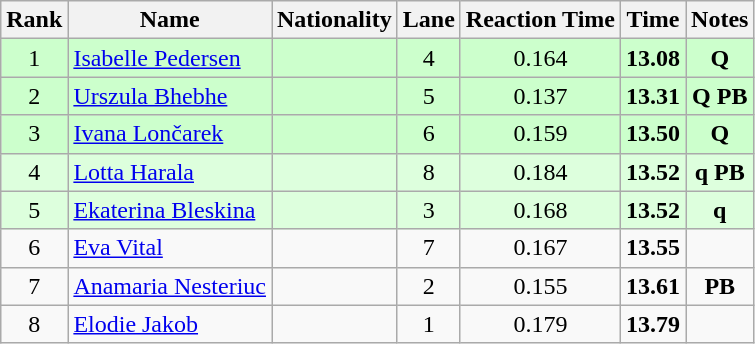<table class="wikitable sortable" style="text-align:center">
<tr>
<th>Rank</th>
<th>Name</th>
<th>Nationality</th>
<th>Lane</th>
<th>Reaction Time</th>
<th>Time</th>
<th>Notes</th>
</tr>
<tr bgcolor=ccffcc>
<td>1</td>
<td align=left><a href='#'>Isabelle Pedersen</a></td>
<td align=left></td>
<td>4</td>
<td>0.164</td>
<td><strong>13.08</strong></td>
<td><strong>Q</strong></td>
</tr>
<tr bgcolor=ccffcc>
<td>2</td>
<td align=left><a href='#'>Urszula Bhebhe</a></td>
<td align=left></td>
<td>5</td>
<td>0.137</td>
<td><strong>13.31</strong></td>
<td><strong>Q PB</strong></td>
</tr>
<tr bgcolor=ccffcc>
<td>3</td>
<td align=left><a href='#'>Ivana Lončarek</a></td>
<td align=left></td>
<td>6</td>
<td>0.159</td>
<td><strong>13.50</strong></td>
<td><strong>Q</strong></td>
</tr>
<tr bgcolor=ddffdd>
<td>4</td>
<td align=left><a href='#'>Lotta Harala</a></td>
<td align=left></td>
<td>8</td>
<td>0.184</td>
<td><strong>13.52</strong></td>
<td><strong>q PB</strong></td>
</tr>
<tr bgcolor=ddffdd>
<td>5</td>
<td align=left><a href='#'>Ekaterina Bleskina</a></td>
<td align=left></td>
<td>3</td>
<td>0.168</td>
<td><strong>13.52</strong></td>
<td><strong>q</strong></td>
</tr>
<tr>
<td>6</td>
<td align=left><a href='#'>Eva Vital</a></td>
<td align=left></td>
<td>7</td>
<td>0.167</td>
<td><strong>13.55</strong></td>
<td></td>
</tr>
<tr>
<td>7</td>
<td align=left><a href='#'>Anamaria Nesteriuc</a></td>
<td align=left></td>
<td>2</td>
<td>0.155</td>
<td><strong>13.61</strong></td>
<td><strong>PB</strong></td>
</tr>
<tr>
<td>8</td>
<td align=left><a href='#'>Elodie Jakob</a></td>
<td align=left></td>
<td>1</td>
<td>0.179</td>
<td><strong>13.79</strong></td>
<td></td>
</tr>
</table>
